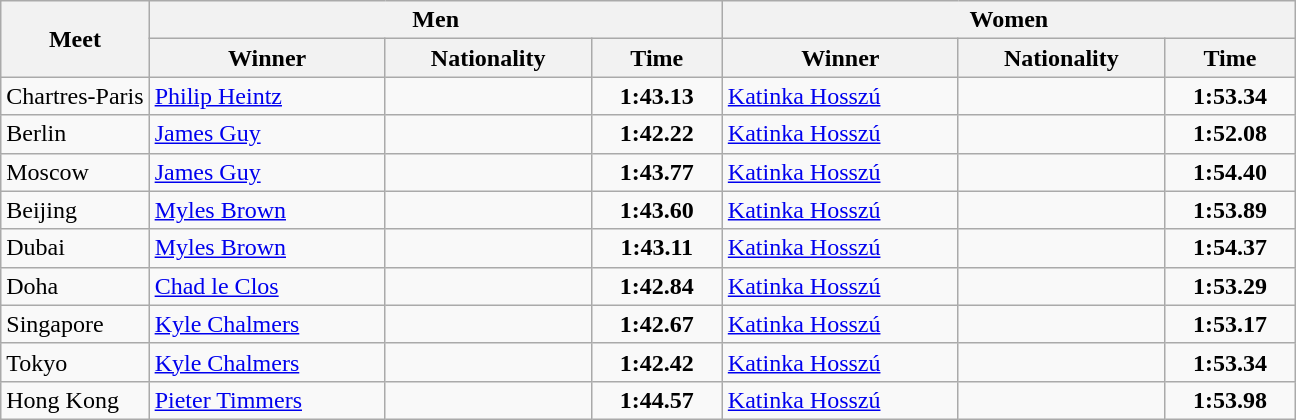<table class="wikitable">
<tr>
<th rowspan="2">Meet</th>
<th colspan="3">Men</th>
<th colspan="3">Women</th>
</tr>
<tr>
<th width=150>Winner</th>
<th width=130>Nationality</th>
<th width=80>Time</th>
<th width=150>Winner</th>
<th width=130>Nationality</th>
<th width=80>Time</th>
</tr>
<tr>
<td>Chartres-Paris</td>
<td><a href='#'>Philip Heintz</a></td>
<td></td>
<td align=center><strong>1:43.13</strong></td>
<td><a href='#'>Katinka Hosszú</a></td>
<td></td>
<td align=center><strong>1:53.34</strong></td>
</tr>
<tr>
<td>Berlin</td>
<td><a href='#'>James Guy</a></td>
<td></td>
<td align=center><strong>1:42.22</strong></td>
<td><a href='#'>Katinka Hosszú</a></td>
<td></td>
<td align=center><strong>1:52.08</strong></td>
</tr>
<tr>
<td>Moscow</td>
<td><a href='#'>James Guy</a></td>
<td></td>
<td align=center><strong>1:43.77</strong></td>
<td><a href='#'>Katinka Hosszú</a></td>
<td></td>
<td align=center><strong>1:54.40</strong></td>
</tr>
<tr>
<td>Beijing</td>
<td><a href='#'>Myles Brown</a></td>
<td></td>
<td align=center><strong>1:43.60</strong></td>
<td><a href='#'>Katinka Hosszú</a></td>
<td></td>
<td align=center><strong>1:53.89</strong></td>
</tr>
<tr>
<td>Dubai</td>
<td><a href='#'>Myles Brown</a></td>
<td></td>
<td align=center><strong>1:43.11</strong></td>
<td><a href='#'>Katinka Hosszú</a></td>
<td></td>
<td align=center><strong>1:54.37</strong></td>
</tr>
<tr>
<td>Doha</td>
<td><a href='#'>Chad le Clos</a></td>
<td></td>
<td align=center><strong>1:42.84</strong></td>
<td><a href='#'>Katinka Hosszú</a></td>
<td></td>
<td align=center><strong>1:53.29</strong></td>
</tr>
<tr>
<td>Singapore</td>
<td><a href='#'>Kyle Chalmers</a></td>
<td></td>
<td align=center><strong>1:42.67</strong></td>
<td><a href='#'>Katinka Hosszú</a></td>
<td></td>
<td align=center><strong>1:53.17</strong></td>
</tr>
<tr>
<td>Tokyo</td>
<td><a href='#'>Kyle Chalmers</a></td>
<td></td>
<td align=center><strong>1:42.42</strong></td>
<td><a href='#'>Katinka Hosszú</a></td>
<td></td>
<td align=center><strong>1:53.34</strong></td>
</tr>
<tr>
<td>Hong Kong</td>
<td><a href='#'>Pieter Timmers</a></td>
<td></td>
<td align=center><strong>1:44.57</strong></td>
<td><a href='#'>Katinka Hosszú</a></td>
<td></td>
<td align=center><strong>1:53.98</strong></td>
</tr>
</table>
